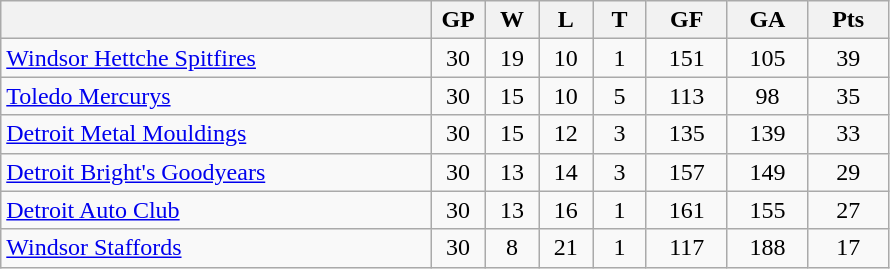<table class="wikitable">
<tr>
<th width="40%"></th>
<th width="5%">GP</th>
<th width="5%">W</th>
<th width="5%">L</th>
<th width="5%">T</th>
<th width="7.5%">GF</th>
<th width="7.5%">GA</th>
<th width="7.5%">Pts</th>
</tr>
<tr align="center">
<td align="left"><a href='#'>Windsor Hettche Spitfires</a></td>
<td>30</td>
<td>19</td>
<td>10</td>
<td>1</td>
<td>151</td>
<td>105</td>
<td>39</td>
</tr>
<tr align="center">
<td align="left"><a href='#'>Toledo Mercurys</a></td>
<td>30</td>
<td>15</td>
<td>10</td>
<td>5</td>
<td>113</td>
<td>98</td>
<td>35</td>
</tr>
<tr align="center">
<td align="left"><a href='#'>Detroit Metal Mouldings</a></td>
<td>30</td>
<td>15</td>
<td>12</td>
<td>3</td>
<td>135</td>
<td>139</td>
<td>33</td>
</tr>
<tr align="center">
<td align="left"><a href='#'>Detroit Bright's Goodyears</a></td>
<td>30</td>
<td>13</td>
<td>14</td>
<td>3</td>
<td>157</td>
<td>149</td>
<td>29</td>
</tr>
<tr align="center">
<td align="left"><a href='#'>Detroit Auto Club</a></td>
<td>30</td>
<td>13</td>
<td>16</td>
<td>1</td>
<td>161</td>
<td>155</td>
<td>27</td>
</tr>
<tr align="center">
<td align="left"><a href='#'>Windsor Staffords</a></td>
<td>30</td>
<td>8</td>
<td>21</td>
<td>1</td>
<td>117</td>
<td>188</td>
<td>17</td>
</tr>
</table>
